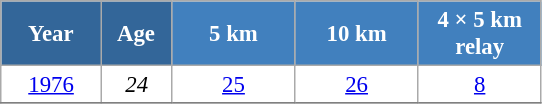<table class="wikitable" style="font-size:95%; text-align:center; border:grey solid 1px; border-collapse:collapse; background:#ffffff;">
<tr>
<th style="background-color:#369; color:white; width:60px;"> Year </th>
<th style="background-color:#369; color:white; width:40px;"> Age </th>
<th style="background-color:#4180be; color:white; width:75px;"> 5 km </th>
<th style="background-color:#4180be; color:white; width:75px;"> 10 km </th>
<th style="background-color:#4180be; color:white; width:75px;"> 4 × 5 km <br> relay </th>
</tr>
<tr>
<td><a href='#'>1976</a></td>
<td><em>24</em></td>
<td><a href='#'>25</a></td>
<td><a href='#'>26</a></td>
<td><a href='#'>8</a></td>
</tr>
<tr>
</tr>
</table>
